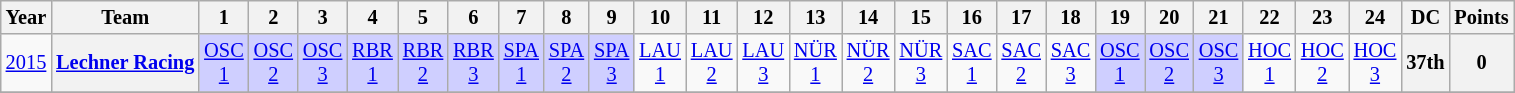<table class="wikitable" style="text-align:center; font-size:85%">
<tr>
<th>Year</th>
<th>Team</th>
<th>1</th>
<th>2</th>
<th>3</th>
<th>4</th>
<th>5</th>
<th>6</th>
<th>7</th>
<th>8</th>
<th>9</th>
<th>10</th>
<th>11</th>
<th>12</th>
<th>13</th>
<th>14</th>
<th>15</th>
<th>16</th>
<th>17</th>
<th>18</th>
<th>19</th>
<th>20</th>
<th>21</th>
<th>22</th>
<th>23</th>
<th>24</th>
<th>DC</th>
<th>Points</th>
</tr>
<tr>
<td><a href='#'>2015</a></td>
<th nowrap><a href='#'>Lechner Racing</a></th>
<td style="background:#CFCFFF"><a href='#'>OSC<br>1</a><br></td>
<td style="background:#CFCFFF"><a href='#'>OSC<br>2</a><br></td>
<td style="background:#CFCFFF"><a href='#'>OSC<br>3</a><br></td>
<td style="background:#CFCFFF"><a href='#'>RBR<br>1</a><br></td>
<td style="background:#CFCFFF"><a href='#'>RBR<br>2</a><br></td>
<td style="background:#CFCFFF"><a href='#'>RBR<br>3</a><br></td>
<td style="background:#CFCFFF"><a href='#'>SPA<br>1</a><br></td>
<td style="background:#CFCFFF"><a href='#'>SPA<br>2</a><br></td>
<td style="background:#CFCFFF"><a href='#'>SPA<br>3</a><br></td>
<td><a href='#'>LAU<br>1</a></td>
<td><a href='#'>LAU<br>2</a></td>
<td><a href='#'>LAU<br>3</a></td>
<td><a href='#'>NÜR<br>1</a></td>
<td><a href='#'>NÜR<br>2</a></td>
<td><a href='#'>NÜR<br>3</a></td>
<td><a href='#'>SAC<br>1</a></td>
<td><a href='#'>SAC<br>2</a></td>
<td><a href='#'>SAC<br>3</a></td>
<td style="background:#CFCFFF"><a href='#'>OSC<br>1</a><br></td>
<td style="background:#CFCFFF"><a href='#'>OSC<br>2</a><br></td>
<td style="background:#CFCFFF"><a href='#'>OSC<br>3</a><br></td>
<td><a href='#'>HOC<br>1</a></td>
<td><a href='#'>HOC<br>2</a></td>
<td><a href='#'>HOC<br>3</a></td>
<th>37th</th>
<th>0</th>
</tr>
<tr>
</tr>
</table>
